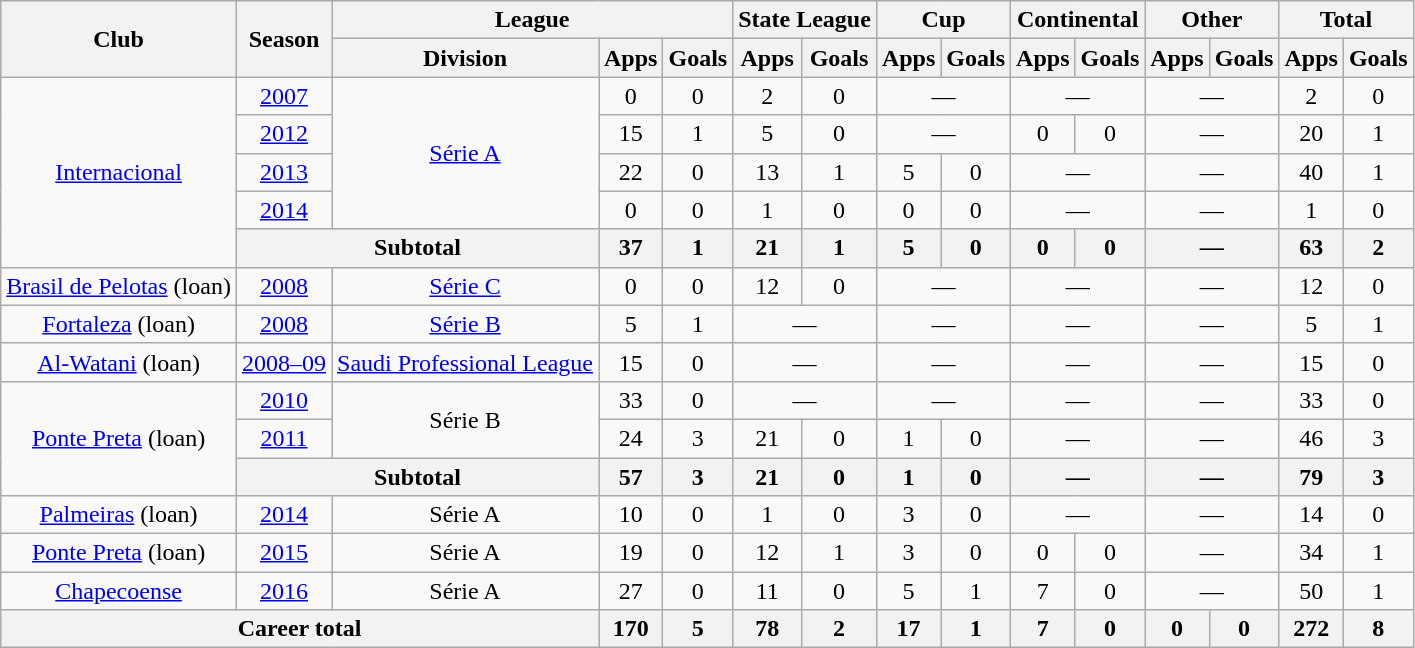<table class="wikitable" style="text-align: center;">
<tr>
<th rowspan="2">Club</th>
<th rowspan="2">Season</th>
<th colspan="3">League</th>
<th colspan="2">State League</th>
<th colspan="2">Cup</th>
<th colspan="2">Continental</th>
<th colspan="2">Other</th>
<th colspan="2">Total</th>
</tr>
<tr>
<th>Division</th>
<th>Apps</th>
<th>Goals</th>
<th>Apps</th>
<th>Goals</th>
<th>Apps</th>
<th>Goals</th>
<th>Apps</th>
<th>Goals</th>
<th>Apps</th>
<th>Goals</th>
<th>Apps</th>
<th>Goals</th>
</tr>
<tr>
<td rowspan="5" valign="center"><a href='#'>Internacional</a></td>
<td><a href='#'>2007</a></td>
<td rowspan="4"><a href='#'>Série A</a></td>
<td>0</td>
<td>0</td>
<td>2</td>
<td>0</td>
<td colspan="2">—</td>
<td colspan="2">—</td>
<td colspan="2">—</td>
<td>2</td>
<td>0</td>
</tr>
<tr>
<td><a href='#'>2012</a></td>
<td>15</td>
<td>1</td>
<td>5</td>
<td>0</td>
<td colspan="2">—</td>
<td>0</td>
<td>0</td>
<td colspan="2">—</td>
<td>20</td>
<td>1</td>
</tr>
<tr>
<td><a href='#'>2013</a></td>
<td>22</td>
<td>0</td>
<td>13</td>
<td>1</td>
<td>5</td>
<td>0</td>
<td colspan="2">—</td>
<td colspan="2">—</td>
<td>40</td>
<td>1</td>
</tr>
<tr>
<td><a href='#'>2014</a></td>
<td>0</td>
<td>0</td>
<td>1</td>
<td>0</td>
<td>0</td>
<td>0</td>
<td colspan="2">—</td>
<td colspan="2">—</td>
<td>1</td>
<td>0</td>
</tr>
<tr>
<th colspan="2">Subtotal</th>
<th>37</th>
<th>1</th>
<th>21</th>
<th>1</th>
<th>5</th>
<th>0</th>
<th>0</th>
<th>0</th>
<th colspan="2">—</th>
<th>63</th>
<th>2</th>
</tr>
<tr>
<td valign="center"><a href='#'>Brasil de Pelotas</a> (loan)</td>
<td><a href='#'>2008</a></td>
<td><a href='#'>Série C</a></td>
<td>0</td>
<td>0</td>
<td>12</td>
<td>0</td>
<td colspan="2">—</td>
<td colspan="2">—</td>
<td colspan="2">—</td>
<td>12</td>
<td>0</td>
</tr>
<tr>
<td valign="center"><a href='#'>Fortaleza</a> (loan)</td>
<td><a href='#'>2008</a></td>
<td><a href='#'>Série B</a></td>
<td>5</td>
<td>1</td>
<td colspan="2">—</td>
<td colspan="2">—</td>
<td colspan="2">—</td>
<td colspan="2">—</td>
<td>5</td>
<td>1</td>
</tr>
<tr>
<td valign="center"><a href='#'>Al-Watani</a> (loan)</td>
<td><a href='#'>2008–09</a></td>
<td><a href='#'>Saudi Professional League</a></td>
<td>15</td>
<td>0</td>
<td colspan="2">—</td>
<td colspan="2">—</td>
<td colspan="2">—</td>
<td colspan="2">—</td>
<td>15</td>
<td>0</td>
</tr>
<tr>
<td rowspan="3" valign="center"><a href='#'>Ponte Preta</a> (loan)</td>
<td><a href='#'>2010</a></td>
<td rowspan="2">Série B</td>
<td>33</td>
<td>0</td>
<td colspan="2">—</td>
<td colspan="2">—</td>
<td colspan="2">—</td>
<td colspan="2">—</td>
<td>33</td>
<td>0</td>
</tr>
<tr>
<td><a href='#'>2011</a></td>
<td>24</td>
<td>3</td>
<td>21</td>
<td>0</td>
<td>1</td>
<td>0</td>
<td colspan="2">—</td>
<td colspan="2">—</td>
<td>46</td>
<td>3</td>
</tr>
<tr>
<th colspan="2">Subtotal</th>
<th>57</th>
<th>3</th>
<th>21</th>
<th>0</th>
<th>1</th>
<th>0</th>
<th colspan="2">—</th>
<th colspan="2">—</th>
<th>79</th>
<th>3</th>
</tr>
<tr>
<td valign="center"><a href='#'>Palmeiras</a> (loan)</td>
<td><a href='#'>2014</a></td>
<td>Série A</td>
<td>10</td>
<td>0</td>
<td>1</td>
<td>0</td>
<td>3</td>
<td>0</td>
<td colspan="2">—</td>
<td colspan="2">—</td>
<td>14</td>
<td>0</td>
</tr>
<tr>
<td valign="center"><a href='#'>Ponte Preta</a> (loan)</td>
<td><a href='#'>2015</a></td>
<td>Série A</td>
<td>19</td>
<td>0</td>
<td>12</td>
<td>1</td>
<td>3</td>
<td>0</td>
<td>0</td>
<td>0</td>
<td colspan="2">—</td>
<td>34</td>
<td>1</td>
</tr>
<tr>
<td valign="center"><a href='#'>Chapecoense</a></td>
<td><a href='#'>2016</a></td>
<td>Série A</td>
<td>27</td>
<td>0</td>
<td>11</td>
<td>0</td>
<td>5</td>
<td>1</td>
<td>7</td>
<td>0</td>
<td colspan="2">—</td>
<td>50</td>
<td>1</td>
</tr>
<tr>
<th colspan="3"><strong>Career total</strong></th>
<th>170</th>
<th>5</th>
<th>78</th>
<th>2</th>
<th>17</th>
<th>1</th>
<th>7</th>
<th>0</th>
<th>0</th>
<th>0</th>
<th>272</th>
<th>8</th>
</tr>
</table>
